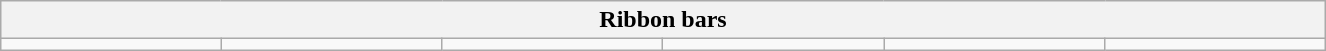<table class=wikitable width=70% style="margin:auto;">
<tr>
<th colspan=6>Ribbon bars</th>
</tr>
<tr>
<td width=16% valign=top align=center></td>
<td width=16% valign=top align=center></td>
<td width=16% valign=top align=center></td>
<td width=16% valign=top align=center></td>
<td width=16% valign=top align=center></td>
<td width=16% valign=top align=center></td>
</tr>
</table>
